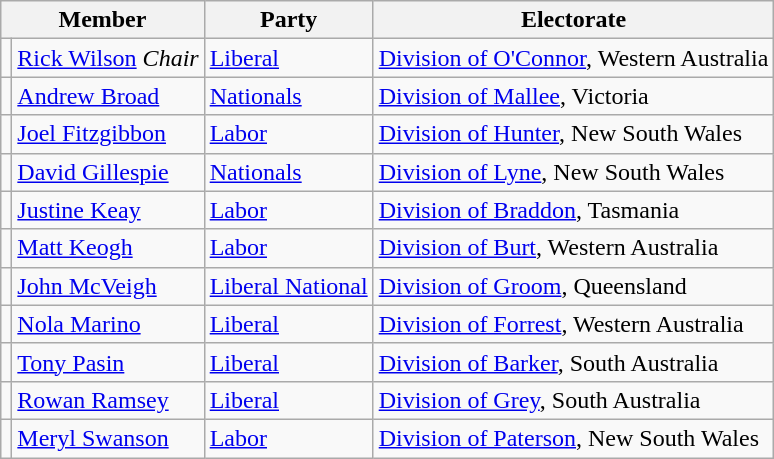<table class="wikitable">
<tr>
<th colspan="2">Member</th>
<th>Party</th>
<th>Electorate</th>
</tr>
<tr>
<td></td>
<td><a href='#'>Rick Wilson</a> <em>Chair</em></td>
<td><a href='#'>Liberal</a></td>
<td><a href='#'>Division of O'Connor</a>, Western Australia</td>
</tr>
<tr>
<td></td>
<td><a href='#'>Andrew Broad</a> </td>
<td><a href='#'>Nationals</a></td>
<td><a href='#'>Division of Mallee</a>, Victoria</td>
</tr>
<tr>
<td></td>
<td><a href='#'>Joel Fitzgibbon</a> </td>
<td><a href='#'>Labor</a></td>
<td><a href='#'>Division of Hunter</a>, New South Wales</td>
</tr>
<tr>
<td></td>
<td><a href='#'>David Gillespie</a> </td>
<td><a href='#'>Nationals</a></td>
<td><a href='#'>Division of Lyne</a>, New South Wales</td>
</tr>
<tr>
<td></td>
<td><a href='#'>Justine Keay</a> </td>
<td><a href='#'>Labor</a></td>
<td><a href='#'>Division of Braddon</a>, Tasmania</td>
</tr>
<tr>
<td></td>
<td><a href='#'>Matt Keogh</a></td>
<td><a href='#'>Labor</a></td>
<td><a href='#'>Division of Burt</a>, Western Australia</td>
</tr>
<tr>
<td></td>
<td><a href='#'>John McVeigh</a> </td>
<td><a href='#'>Liberal National</a></td>
<td><a href='#'>Division of Groom</a>, Queensland</td>
</tr>
<tr>
<td></td>
<td><a href='#'>Nola Marino</a> </td>
<td><a href='#'>Liberal</a></td>
<td><a href='#'>Division of Forrest</a>, Western Australia</td>
</tr>
<tr>
<td></td>
<td><a href='#'>Tony Pasin</a></td>
<td><a href='#'>Liberal</a></td>
<td><a href='#'>Division of Barker</a>, South Australia</td>
</tr>
<tr>
<td></td>
<td><a href='#'>Rowan Ramsey</a></td>
<td><a href='#'>Liberal</a></td>
<td><a href='#'>Division of Grey</a>, South Australia</td>
</tr>
<tr>
<td></td>
<td><a href='#'>Meryl Swanson</a> </td>
<td><a href='#'>Labor</a></td>
<td><a href='#'>Division of Paterson</a>, New South Wales</td>
</tr>
</table>
